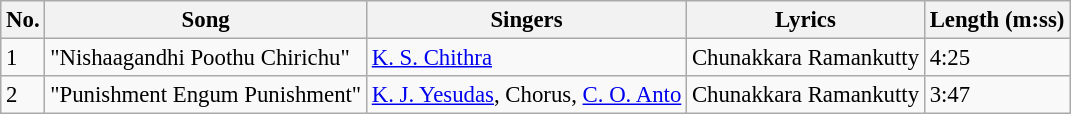<table class="wikitable" style="font-size:95%;">
<tr>
<th>No.</th>
<th>Song</th>
<th>Singers</th>
<th>Lyrics</th>
<th>Length (m:ss)</th>
</tr>
<tr>
<td>1</td>
<td>"Nishaagandhi Poothu Chirichu"</td>
<td><a href='#'>K. S. Chithra</a></td>
<td>Chunakkara Ramankutty</td>
<td>4:25</td>
</tr>
<tr>
<td>2</td>
<td>"Punishment Engum Punishment"</td>
<td><a href='#'>K. J. Yesudas</a>, Chorus, <a href='#'>C. O. Anto</a></td>
<td>Chunakkara Ramankutty</td>
<td>3:47</td>
</tr>
</table>
